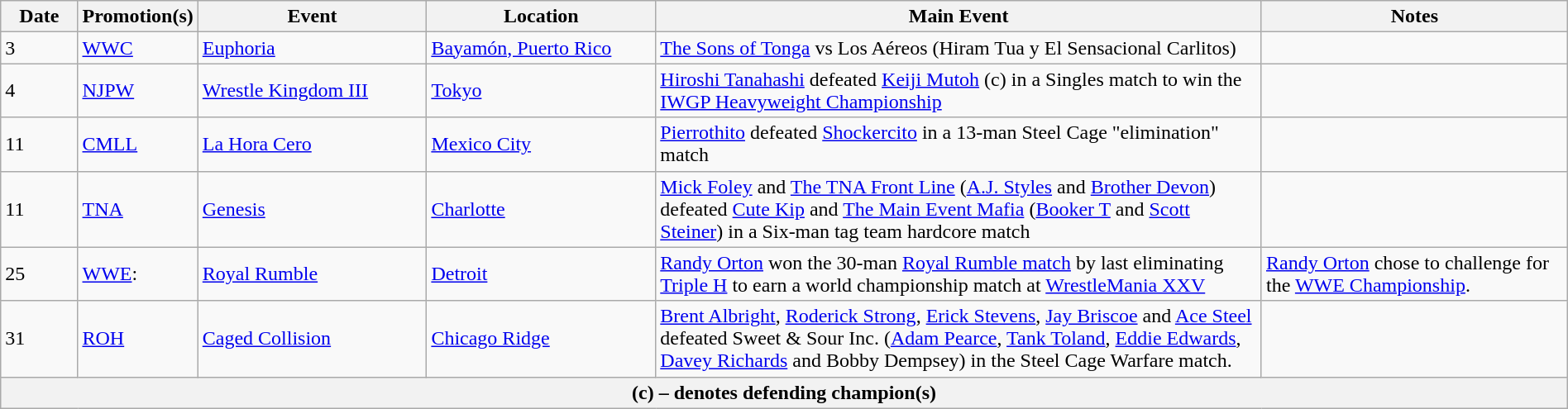<table class="wikitable" style="width:100%;">
<tr>
<th width=5%>Date</th>
<th width=5%>Promotion(s)</th>
<th width=15%>Event</th>
<th width=15%>Location</th>
<th width=40%>Main Event</th>
<th width=20%>Notes</th>
</tr>
<tr>
<td>3</td>
<td><a href='#'>WWC</a></td>
<td><a href='#'>Euphoria</a></td>
<td><a href='#'>Bayamón, Puerto Rico</a></td>
<td><a href='#'>The Sons of Tonga</a> vs Los Aéreos (Hiram Tua y El Sensacional Carlitos)</td>
<td></td>
</tr>
<tr>
<td>4</td>
<td><a href='#'>NJPW</a></td>
<td><a href='#'>Wrestle Kingdom III</a></td>
<td><a href='#'>Tokyo</a></td>
<td><a href='#'>Hiroshi Tanahashi</a> defeated <a href='#'>Keiji Mutoh</a> (c) in a Singles match to win the <a href='#'>IWGP Heavyweight Championship</a></td>
<td></td>
</tr>
<tr>
<td>11</td>
<td><a href='#'>CMLL</a></td>
<td><a href='#'>La Hora Cero</a></td>
<td><a href='#'>Mexico City</a></td>
<td><a href='#'>Pierrothito</a> defeated <a href='#'>Shockercito</a> in a 13-man Steel Cage "elimination" match</td>
<td></td>
</tr>
<tr>
<td>11</td>
<td><a href='#'>TNA</a></td>
<td><a href='#'>Genesis</a></td>
<td><a href='#'>Charlotte</a></td>
<td><a href='#'>Mick Foley</a> and <a href='#'>The TNA Front Line</a> (<a href='#'>A.J. Styles</a> and <a href='#'>Brother Devon</a>) defeated <a href='#'>Cute Kip</a> and <a href='#'>The Main Event Mafia</a> (<a href='#'>Booker T</a> and <a href='#'>Scott Steiner</a>) in a Six-man tag team hardcore match</td>
<td></td>
</tr>
<tr>
<td>25</td>
<td><a href='#'>WWE</a>:<br></td>
<td><a href='#'>Royal Rumble</a></td>
<td><a href='#'>Detroit</a></td>
<td><a href='#'>Randy Orton</a> won the 30-man <a href='#'>Royal Rumble match</a> by last eliminating <a href='#'>Triple H</a> to earn a world championship match at <a href='#'>WrestleMania XXV</a></td>
<td><a href='#'>Randy Orton</a> chose to challenge for the <a href='#'>WWE Championship</a>.</td>
</tr>
<tr>
<td>31</td>
<td><a href='#'>ROH</a></td>
<td><a href='#'>Caged Collision</a></td>
<td><a href='#'>Chicago Ridge</a></td>
<td><a href='#'>Brent Albright</a>, <a href='#'>Roderick Strong</a>, <a href='#'>Erick Stevens</a>, <a href='#'>Jay Briscoe</a> and <a href='#'>Ace Steel</a> defeated Sweet & Sour Inc. (<a href='#'>Adam Pearce</a>, <a href='#'>Tank Toland</a>, <a href='#'>Eddie Edwards</a>, <a href='#'>Davey Richards</a> and Bobby Dempsey) in the Steel Cage Warfare match.</td>
<td></td>
</tr>
<tr>
<th colspan="6">(c) – denotes defending champion(s)</th>
</tr>
</table>
